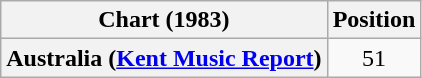<table class="wikitable sortable plainrowheaders" style="text-align:center">
<tr>
<th>Chart (1983)</th>
<th>Position</th>
</tr>
<tr>
<th scope="row">Australia (<a href='#'>Kent Music Report</a>)</th>
<td>51</td>
</tr>
</table>
